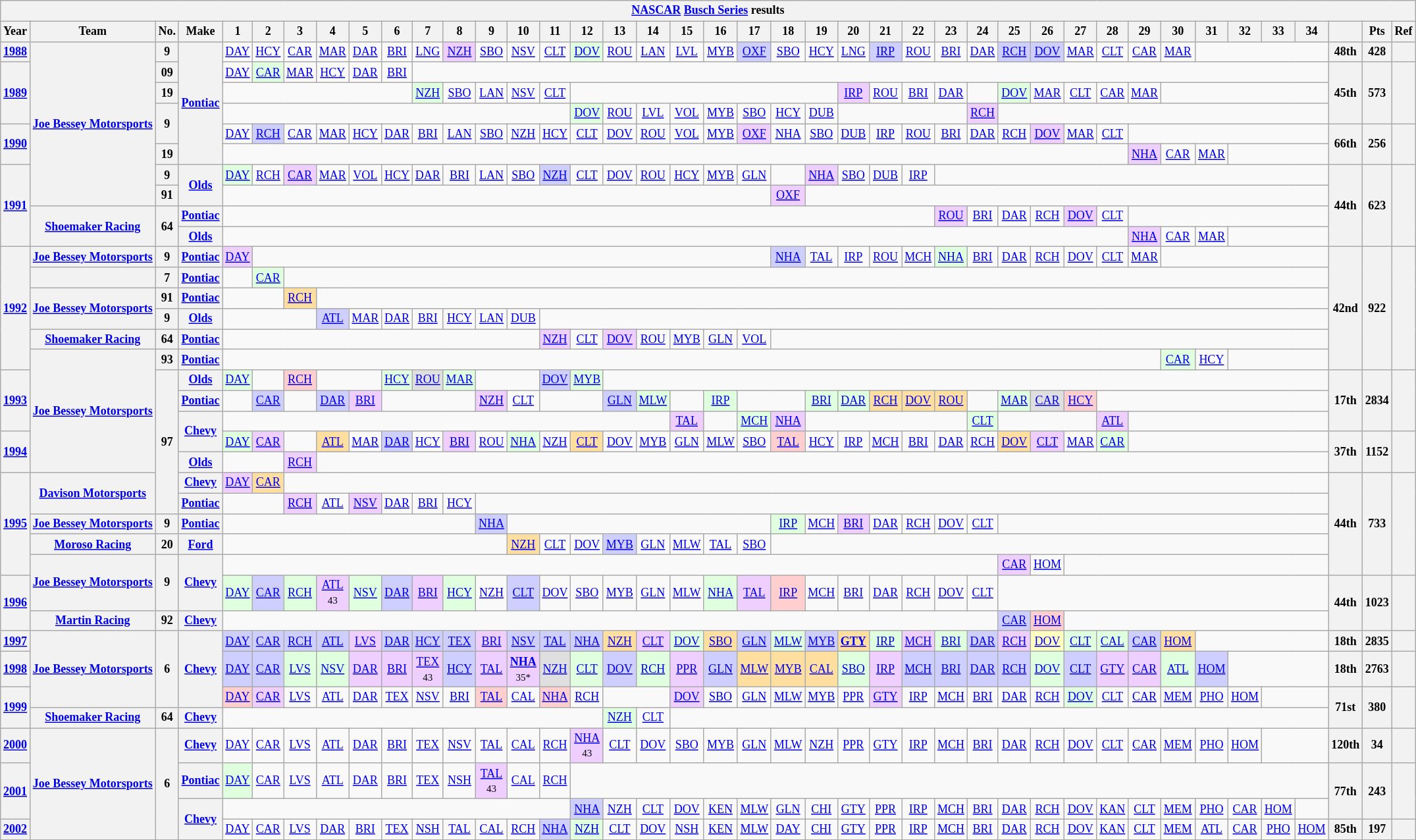<table class="wikitable" style="text-align:center; font-size:75%">
<tr>
<th colspan=42><a href='#'>NASCAR</a> <a href='#'>Busch Series</a> results</th>
</tr>
<tr>
<th>Year</th>
<th>Team</th>
<th>No.</th>
<th>Make</th>
<th>1</th>
<th>2</th>
<th>3</th>
<th>4</th>
<th>5</th>
<th>6</th>
<th>7</th>
<th>8</th>
<th>9</th>
<th>10</th>
<th>11</th>
<th>12</th>
<th>13</th>
<th>14</th>
<th>15</th>
<th>16</th>
<th>17</th>
<th>18</th>
<th>19</th>
<th>20</th>
<th>21</th>
<th>22</th>
<th>23</th>
<th>24</th>
<th>25</th>
<th>26</th>
<th>27</th>
<th>28</th>
<th>29</th>
<th>30</th>
<th>31</th>
<th>32</th>
<th>33</th>
<th>34</th>
<th></th>
<th>Pts</th>
<th>Ref</th>
</tr>
<tr>
<th><a href='#'>1988</a></th>
<th rowspan=8 nowrap><a href='#'>Joe Bessey Motorsports</a></th>
<th>9</th>
<th rowspan=6><a href='#'>Pontiac</a></th>
<td><a href='#'>DAY</a></td>
<td><a href='#'>HCY</a></td>
<td><a href='#'>CAR</a></td>
<td><a href='#'>MAR</a></td>
<td><a href='#'>DAR</a></td>
<td><a href='#'>BRI</a></td>
<td><a href='#'>LNG</a></td>
<td style="background:#EFCFFF;"><a href='#'>NZH</a><br></td>
<td><a href='#'>SBO</a></td>
<td><a href='#'>NSV</a></td>
<td><a href='#'>CLT</a></td>
<td style="background:#DFFFDF;"><a href='#'>DOV</a><br></td>
<td><a href='#'>ROU</a></td>
<td><a href='#'>LAN</a></td>
<td><a href='#'>LVL</a></td>
<td><a href='#'>MYB</a></td>
<td style="background:#CFCFFF;"><a href='#'>OXF</a><br></td>
<td><a href='#'>SBO</a></td>
<td><a href='#'>HCY</a></td>
<td><a href='#'>LNG</a></td>
<td style="background:#CFCFFF;"><a href='#'>IRP</a><br></td>
<td><a href='#'>ROU</a></td>
<td><a href='#'>BRI</a></td>
<td><a href='#'>DAR</a></td>
<td style="background:#CFCFFF;"><a href='#'>RCH</a><br></td>
<td style="background:#CFCFFF;"><a href='#'>DOV</a><br></td>
<td><a href='#'>MAR</a></td>
<td><a href='#'>CLT</a></td>
<td><a href='#'>CAR</a></td>
<td><a href='#'>MAR</a></td>
<td colspan=4></td>
<th>48th</th>
<th>428</th>
<th></th>
</tr>
<tr>
<th rowspan=3><a href='#'>1989</a></th>
<th>09</th>
<td><a href='#'>DAY</a></td>
<td style="background:#DFFFDF;"><a href='#'>CAR</a><br></td>
<td><a href='#'>MAR</a></td>
<td><a href='#'>HCY</a></td>
<td><a href='#'>DAR</a></td>
<td><a href='#'>BRI</a></td>
<td colspan=28></td>
<th rowspan=3>45th</th>
<th rowspan=3>573</th>
<th rowspan=3></th>
</tr>
<tr>
<th>19</th>
<td colspan=6></td>
<td style="background:#DFFFDF;"><a href='#'>NZH</a><br></td>
<td><a href='#'>SBO</a></td>
<td><a href='#'>LAN</a></td>
<td><a href='#'>NSV</a></td>
<td><a href='#'>CLT</a></td>
<td colspan=8></td>
<td style="background:#EFCFFF;"><a href='#'>IRP</a><br></td>
<td><a href='#'>ROU</a></td>
<td><a href='#'>BRI</a></td>
<td><a href='#'>DAR</a></td>
<td></td>
<td style="background:#DFFFDF;"><a href='#'>DOV</a><br></td>
<td><a href='#'>MAR</a></td>
<td><a href='#'>CLT</a></td>
<td><a href='#'>CAR</a></td>
<td><a href='#'>MAR</a></td>
<td colspan=5></td>
</tr>
<tr>
<th rowspan=2>9</th>
<td colspan=11></td>
<td style="background:#DFFFDF;"><a href='#'>DOV</a><br></td>
<td><a href='#'>ROU</a></td>
<td><a href='#'>LVL</a></td>
<td><a href='#'>VOL</a></td>
<td><a href='#'>MYB</a></td>
<td><a href='#'>SBO</a></td>
<td><a href='#'>HCY</a></td>
<td><a href='#'>DUB</a></td>
<td colspan=4></td>
<td style="background:#EFCFFF;"><a href='#'>RCH</a><br></td>
<td colspan=10></td>
</tr>
<tr>
<th rowspan=2><a href='#'>1990</a></th>
<td><a href='#'>DAY</a></td>
<td style="background:#CFCFFF;"><a href='#'>RCH</a><br></td>
<td><a href='#'>CAR</a></td>
<td><a href='#'>MAR</a></td>
<td><a href='#'>HCY</a></td>
<td><a href='#'>DAR</a></td>
<td><a href='#'>BRI</a></td>
<td><a href='#'>LAN</a></td>
<td><a href='#'>SBO</a></td>
<td><a href='#'>NZH</a></td>
<td><a href='#'>HCY</a></td>
<td><a href='#'>CLT</a></td>
<td><a href='#'>DOV</a></td>
<td><a href='#'>ROU</a></td>
<td><a href='#'>VOL</a></td>
<td><a href='#'>MYB</a></td>
<td style="background:#EFCFFF;"><a href='#'>OXF</a><br></td>
<td><a href='#'>NHA</a></td>
<td><a href='#'>SBO</a></td>
<td><a href='#'>DUB</a></td>
<td><a href='#'>IRP</a></td>
<td><a href='#'>ROU</a></td>
<td><a href='#'>BRI</a></td>
<td><a href='#'>DAR</a></td>
<td><a href='#'>RCH</a></td>
<td style="background:#EFCFFF;"><a href='#'>DOV</a><br></td>
<td><a href='#'>MAR</a></td>
<td><a href='#'>CLT</a></td>
<td colspan=6></td>
<th rowspan=2>66th</th>
<th rowspan=2>256</th>
<th rowspan=2></th>
</tr>
<tr>
<th>19</th>
<td colspan=28></td>
<td style="background:#EFCFFF;"><a href='#'>NHA</a><br></td>
<td><a href='#'>CAR</a></td>
<td><a href='#'>MAR</a></td>
<td colspan=3></td>
</tr>
<tr>
<th rowspan=4><a href='#'>1991</a></th>
<th>9</th>
<th rowspan=2><a href='#'>Olds</a></th>
<td style="background:#DFFFDF;"><a href='#'>DAY</a><br></td>
<td><a href='#'>RCH</a></td>
<td style="background:#EFCFFF;"><a href='#'>CAR</a><br></td>
<td><a href='#'>MAR</a></td>
<td><a href='#'>VOL</a></td>
<td><a href='#'>HCY</a></td>
<td><a href='#'>DAR</a></td>
<td><a href='#'>BRI</a></td>
<td><a href='#'>LAN</a></td>
<td><a href='#'>SBO</a></td>
<td style="background:#CFCFFF;"><a href='#'>NZH</a><br></td>
<td><a href='#'>CLT</a></td>
<td><a href='#'>DOV</a></td>
<td><a href='#'>ROU</a></td>
<td><a href='#'>HCY</a></td>
<td><a href='#'>MYB</a></td>
<td><a href='#'>GLN</a></td>
<td></td>
<td style="background:#EFCFFF;"><a href='#'>NHA</a><br></td>
<td><a href='#'>SBO</a></td>
<td><a href='#'>DUB</a></td>
<td><a href='#'>IRP</a></td>
<td colspan=12></td>
<th rowspan=4>44th</th>
<th rowspan=4>623</th>
<th rowspan=4></th>
</tr>
<tr>
<th>91</th>
<td colspan=17></td>
<td style="background:#EFCFFF;"><a href='#'>OXF</a><br></td>
<td colspan=16></td>
</tr>
<tr>
<th rowspan=2><a href='#'>Shoemaker Racing</a></th>
<th rowspan=2>64</th>
<th><a href='#'>Pontiac</a></th>
<td colspan=22></td>
<td style="background:#EFCFFF;"><a href='#'>ROU</a><br></td>
<td><a href='#'>BRI</a></td>
<td><a href='#'>DAR</a></td>
<td><a href='#'>RCH</a></td>
<td style="background:#EFCFFF;"><a href='#'>DOV</a><br></td>
<td><a href='#'>CLT</a></td>
<td colspan=6></td>
</tr>
<tr>
<th><a href='#'>Olds</a></th>
<td colspan=28></td>
<td style="background:#EFCFFF;"><a href='#'>NHA</a><br></td>
<td><a href='#'>CAR</a></td>
<td><a href='#'>MAR</a></td>
<td colspan=3></td>
</tr>
<tr>
<th rowspan=6><a href='#'>1992</a></th>
<th><a href='#'>Joe Bessey Motorsports</a></th>
<th>9</th>
<th><a href='#'>Pontiac</a></th>
<td style="background:#EFCFFF;"><a href='#'>DAY</a><br></td>
<td colspan=16></td>
<td style="background:#CFCFFF;"><a href='#'>NHA</a><br></td>
<td><a href='#'>TAL</a></td>
<td><a href='#'>IRP</a></td>
<td><a href='#'>ROU</a></td>
<td><a href='#'>MCH</a></td>
<td style="background:#DFFFDF;"><a href='#'>NHA</a><br></td>
<td><a href='#'>BRI</a></td>
<td><a href='#'>DAR</a></td>
<td><a href='#'>RCH</a></td>
<td><a href='#'>DOV</a></td>
<td><a href='#'>CLT</a></td>
<td><a href='#'>MAR</a></td>
<td colspan=5></td>
<th rowspan=6>42nd</th>
<th rowspan=6>922</th>
<th rowspan=6></th>
</tr>
<tr>
<th></th>
<th>7</th>
<th><a href='#'>Pontiac</a></th>
<td></td>
<td style="background:#DFFFDF;"><a href='#'>CAR</a><br></td>
<td colspan=32></td>
</tr>
<tr>
<th rowspan=2><a href='#'>Joe Bessey Motorsports</a></th>
<th>91</th>
<th><a href='#'>Pontiac</a></th>
<td colspan=2></td>
<td style="background:#FFDF9F;"><a href='#'>RCH</a><br></td>
<td colspan=31></td>
</tr>
<tr>
<th>9</th>
<th><a href='#'>Olds</a></th>
<td colspan=3></td>
<td style="background:#CFCFFF;"><a href='#'>ATL</a><br></td>
<td><a href='#'>MAR</a></td>
<td><a href='#'>DAR</a></td>
<td><a href='#'>BRI</a></td>
<td><a href='#'>HCY</a></td>
<td><a href='#'>LAN</a></td>
<td><a href='#'>DUB</a></td>
<td colspan=24></td>
</tr>
<tr>
<th><a href='#'>Shoemaker Racing</a></th>
<th>64</th>
<th><a href='#'>Pontiac</a></th>
<td colspan=10></td>
<td style="background:#EFCFFF;"><a href='#'>NZH</a><br></td>
<td><a href='#'>CLT</a></td>
<td style="background:#EFCFFF;"><a href='#'>DOV</a><br></td>
<td><a href='#'>ROU</a></td>
<td><a href='#'>MYB</a></td>
<td><a href='#'>GLN</a></td>
<td><a href='#'>VOL</a></td>
<td colspan=17></td>
</tr>
<tr>
<th rowspan=6><a href='#'>Joe Bessey Motorsports</a></th>
<th>93</th>
<th><a href='#'>Pontiac</a></th>
<td colspan=29></td>
<td style="background:#DFFFDF;"><a href='#'>CAR</a><br></td>
<td><a href='#'>HCY</a></td>
<td colspan=3></td>
</tr>
<tr>
<th rowspan=3><a href='#'>1993</a></th>
<th rowspan=7>97</th>
<th><a href='#'>Olds</a></th>
<td style="background:#DFFFDF;"><a href='#'>DAY</a><br></td>
<td></td>
<td style="background:#FFCFCF;"><a href='#'>RCH</a><br></td>
<td colspan=2></td>
<td style="background:#DFFFDF;"><a href='#'>HCY</a><br></td>
<td style="background:#DFDFDF;"><a href='#'>ROU</a><br></td>
<td style="background:#DFFFDF;"><a href='#'>MAR</a><br></td>
<td colspan=2></td>
<td style="background:#CFCFFF;"><a href='#'>DOV</a><br></td>
<td style="background:#DFFFDF;"><a href='#'>MYB</a><br></td>
<td colspan=22></td>
<th rowspan=3>17th</th>
<th rowspan=3>2834</th>
<th rowspan=3></th>
</tr>
<tr>
<th><a href='#'>Pontiac</a></th>
<td></td>
<td style="background:#CFCFFF;"><a href='#'>CAR</a><br></td>
<td></td>
<td style="background:#CFCFFF;"><a href='#'>DAR</a><br></td>
<td style="background:#EFCFFF;"><a href='#'>BRI</a><br></td>
<td colspan=3></td>
<td style="background:#EFCFFF;"><a href='#'>NZH</a><br></td>
<td><a href='#'>CLT</a></td>
<td colspan=2></td>
<td style="background:#CFCFFF;"><a href='#'>GLN</a><br></td>
<td style="background:#DFFFDF;"><a href='#'>MLW</a><br></td>
<td></td>
<td style="background:#DFFFDF;"><a href='#'>IRP</a><br></td>
<td colspan=2></td>
<td style="background:#DFFFDF;"><a href='#'>BRI</a><br></td>
<td style="background:#DFFFDF;"><a href='#'>DAR</a><br></td>
<td style="background:#FFDF9F;"><a href='#'>RCH</a><br></td>
<td style="background:#FFDF9F;"><a href='#'>DOV</a><br></td>
<td style="background:#FFDF9F;"><a href='#'>ROU</a><br></td>
<td></td>
<td style="background:#DFFFDF;"><a href='#'>MAR</a><br></td>
<td style="background:#DFDFDF;"><a href='#'>CAR</a><br></td>
<td style="background:#FFCFCF;"><a href='#'>HCY</a><br></td>
<td colspan=7></td>
</tr>
<tr>
<th rowspan=2><a href='#'>Chevy</a></th>
<td colspan=14></td>
<td style="background:#EFCFFF;"><a href='#'>TAL</a><br></td>
<td></td>
<td style="background:#DFFFDF;"><a href='#'>MCH</a><br></td>
<td style="background:#EFCFFF;"><a href='#'>NHA</a><br></td>
<td colspan=5></td>
<td style="background:#DFFFDF;"><a href='#'>CLT</a><br></td>
<td colspan=3></td>
<td style="background:#EFCFFF;"><a href='#'>ATL</a><br></td>
<td colspan=6></td>
</tr>
<tr>
<th rowspan=2><a href='#'>1994</a></th>
<td style="background:#DFFFDF;"><a href='#'>DAY</a><br></td>
<td style="background:#EFCFFF;"><a href='#'>CAR</a><br></td>
<td></td>
<td style="background:#FFDF9F;"><a href='#'>ATL</a><br></td>
<td><a href='#'>MAR</a></td>
<td style="background:#CFCFFF;"><a href='#'>DAR</a><br></td>
<td><a href='#'>HCY</a></td>
<td style="background:#EFCFFF;"><a href='#'>BRI</a><br></td>
<td><a href='#'>ROU</a></td>
<td style="background:#DFFFDF;"><a href='#'>NHA</a><br></td>
<td><a href='#'>NZH</a></td>
<td style="background:#FFDF9F;"><a href='#'>CLT</a><br></td>
<td><a href='#'>DOV</a></td>
<td><a href='#'>MYB</a></td>
<td><a href='#'>GLN</a></td>
<td><a href='#'>MLW</a></td>
<td><a href='#'>SBO</a></td>
<td style="background:#FFCFCF;"><a href='#'>TAL</a><br></td>
<td><a href='#'>HCY</a></td>
<td><a href='#'>IRP</a></td>
<td><a href='#'>MCH</a></td>
<td><a href='#'>BRI</a></td>
<td><a href='#'>DAR</a></td>
<td><a href='#'>RCH</a></td>
<td style="background:#FFDF9F;"><a href='#'>DOV</a><br></td>
<td style="background:#EFCFFF;"><a href='#'>CLT</a><br></td>
<td><a href='#'>MAR</a></td>
<td style="background:#DFFFDF;"><a href='#'>CAR</a><br></td>
<td colspan=6></td>
<th rowspan=2>37th</th>
<th rowspan=2>1152</th>
<th rowspan=2></th>
</tr>
<tr>
<th><a href='#'>Olds</a></th>
<td colspan=2></td>
<td style="background:#EFCFFF;"><a href='#'>RCH</a><br></td>
<td colspan=31></td>
</tr>
<tr>
<th rowspan=5><a href='#'>1995</a></th>
<th rowspan=2><a href='#'>Davison Motorsports</a></th>
<th><a href='#'>Chevy</a></th>
<td style="background:#EFCFFF;"><a href='#'>DAY</a><br></td>
<td style="background:#FFDF9F;"><a href='#'>CAR</a><br></td>
<td colspan=32></td>
<th rowspan=5>44th</th>
<th rowspan=5>733</th>
<th rowspan=5></th>
</tr>
<tr>
<th><a href='#'>Pontiac</a></th>
<td colspan=2></td>
<td style="background:#EFCFFF;"><a href='#'>RCH</a><br></td>
<td><a href='#'>ATL</a></td>
<td style="background:#EFCFFF;"><a href='#'>NSV</a><br></td>
<td><a href='#'>DAR</a></td>
<td><a href='#'>BRI</a></td>
<td><a href='#'>HCY</a></td>
<td colspan=26></td>
</tr>
<tr>
<th><a href='#'>Joe Bessey Motorsports</a></th>
<th>9</th>
<th><a href='#'>Pontiac</a></th>
<td colspan=8></td>
<td style="background:#CFCFFF;"><a href='#'>NHA</a><br></td>
<td colspan=8></td>
<td style="background:#DFFFDF;"><a href='#'>IRP</a><br></td>
<td><a href='#'>MCH</a></td>
<td style="background:#EFCFFF;"><a href='#'>BRI</a><br></td>
<td><a href='#'>DAR</a></td>
<td><a href='#'>RCH</a></td>
<td><a href='#'>DOV</a></td>
<td><a href='#'>CLT</a></td>
<td colspan=10></td>
</tr>
<tr>
<th><a href='#'>Moroso Racing</a></th>
<th>20</th>
<th><a href='#'>Ford</a></th>
<td colspan=9></td>
<td style="background:#FFDF9F;"><a href='#'>NZH</a><br></td>
<td><a href='#'>CLT</a></td>
<td><a href='#'>DOV</a></td>
<td style="background:#CFCFFF;"><a href='#'>MYB</a><br></td>
<td><a href='#'>GLN</a></td>
<td><a href='#'>MLW</a></td>
<td><a href='#'>TAL</a></td>
<td><a href='#'>SBO</a></td>
<td colspan=17></td>
</tr>
<tr>
<th rowspan=2><a href='#'>Joe Bessey Motorsports</a></th>
<th rowspan=2>9</th>
<th rowspan=2><a href='#'>Chevy</a></th>
<td colspan=24></td>
<td style="background:#EFCFFF;"><a href='#'>CAR</a><br></td>
<td><a href='#'>HOM</a></td>
<td colspan=8></td>
</tr>
<tr>
<th rowspan=2><a href='#'>1996</a></th>
<td style="background:#DFFFDF;"><a href='#'>DAY</a><br></td>
<td style="background:#CFCFFF;"><a href='#'>CAR</a><br></td>
<td style="background:#DFFFDF;"><a href='#'>RCH</a><br></td>
<td style="background:#EFCFFF;"><a href='#'>ATL</a><br><small>43</small></td>
<td style="background:#DFFFDF;"><a href='#'>NSV</a><br></td>
<td style="background:#CFCFFF;"><a href='#'>DAR</a><br></td>
<td style="background:#EFCFFF;"><a href='#'>BRI</a><br></td>
<td style="background:#DFFFDF;"><a href='#'>HCY</a><br></td>
<td><a href='#'>NZH</a></td>
<td style="background:#CFCFFF;"><a href='#'>CLT</a><br></td>
<td><a href='#'>DOV</a></td>
<td><a href='#'>SBO</a></td>
<td><a href='#'>MYB</a></td>
<td><a href='#'>GLN</a></td>
<td><a href='#'>MLW</a></td>
<td style="background:#DFFFDF;"><a href='#'>NHA</a><br></td>
<td style="background:#EFCFFF;"><a href='#'>TAL</a><br></td>
<td style="background:#FFCFCF;"><a href='#'>IRP</a><br></td>
<td><a href='#'>MCH</a></td>
<td><a href='#'>BRI</a></td>
<td><a href='#'>DAR</a></td>
<td><a href='#'>RCH</a></td>
<td><a href='#'>DOV</a></td>
<td><a href='#'>CLT</a></td>
<td colspan=10></td>
<th rowspan=2>44th</th>
<th rowspan=2>1023</th>
<th rowspan=2></th>
</tr>
<tr>
<th><a href='#'>Martin Racing</a></th>
<th>92</th>
<th><a href='#'>Chevy</a></th>
<td colspan=24></td>
<td style="background:#CFCFFF;"><a href='#'>CAR</a><br></td>
<td style="background:#FFCFCF;"><a href='#'>HOM</a><br></td>
<td colspan=8></td>
</tr>
<tr>
<th><a href='#'>1997</a></th>
<th rowspan=3><a href='#'>Joe Bessey Motorsports</a></th>
<th rowspan=3>6</th>
<th rowspan=3><a href='#'>Chevy</a></th>
<td style="background:#CFCFFF;"><a href='#'>DAY</a><br></td>
<td style="background:#CFCFFF;"><a href='#'>CAR</a><br></td>
<td style="background:#CFCFFF;"><a href='#'>RCH</a><br></td>
<td style="background:#CFCFFF;"><a href='#'>ATL</a><br></td>
<td style="background:#EFCFFF;"><a href='#'>LVS</a><br></td>
<td style="background:#CFCFFF;"><a href='#'>DAR</a><br></td>
<td style="background:#CFCFFF;"><a href='#'>HCY</a><br></td>
<td style="background:#CFCFFF;"><a href='#'>TEX</a><br></td>
<td style="background:#EFCFFF;"><a href='#'>BRI</a><br></td>
<td style="background:#CFCFFF;"><a href='#'>NSV</a><br></td>
<td style="background:#CFCFFF;"><a href='#'>TAL</a><br></td>
<td style="background:#CFCFFF;"><a href='#'>NHA</a><br></td>
<td style="background:#FFDF9F;"><a href='#'>NZH</a><br></td>
<td style="background:#EFCFFF;"><a href='#'>CLT</a><br></td>
<td style="background:#DFFFDF;"><a href='#'>DOV</a><br></td>
<td style="background:#FFDF9F;"><a href='#'>SBO</a><br></td>
<td style="background:#CFCFFF;"><a href='#'>GLN</a><br></td>
<td style="background:#DFFFDF;"><a href='#'>MLW</a><br></td>
<td style="background:#CFCFFF;"><a href='#'>MYB</a><br></td>
<td style="background:#FFDF9F;"><strong><a href='#'>GTY</a></strong><br></td>
<td style="background:#DFFFDF;"><a href='#'>IRP</a><br></td>
<td style="background:#EFCFFF;"><a href='#'>MCH</a><br></td>
<td style="background:#DFFFDF;"><a href='#'>BRI</a><br></td>
<td style="background:#CFCFFF;"><a href='#'>DAR</a><br></td>
<td style="background:#EFCFFF;"><a href='#'>RCH</a><br></td>
<td style="background:#FFFFBF;"><a href='#'>DOV</a><br></td>
<td style="background:#DFFFDF;"><a href='#'>CLT</a><br></td>
<td style="background:#DFFFDF;"><a href='#'>CAL</a><br></td>
<td style="background:#CFCFFF;"><a href='#'>CAR</a><br></td>
<td style="background:#FFDF9F;"><a href='#'>HOM</a><br></td>
<td colspan=4></td>
<th>18th</th>
<th>2835</th>
<th></th>
</tr>
<tr>
<th><a href='#'>1998</a></th>
<td style="background:#CFCFFF;"><a href='#'>DAY</a><br></td>
<td style="background:#CFCFFF;"><a href='#'>CAR</a><br></td>
<td style="background:#DFFFDF;"><a href='#'>LVS</a><br></td>
<td style="background:#DFFFDF;"><a href='#'>NSV</a><br></td>
<td style="background:#EFCFFF;"><a href='#'>DAR</a><br></td>
<td style="background:#EFCFFF;"><a href='#'>BRI</a><br></td>
<td style="background:#EFCFFF;"><a href='#'>TEX</a><br><small>43</small></td>
<td style="background:#CFCFFF;"><a href='#'>HCY</a><br></td>
<td style="background:#EFCFFF;"><a href='#'>TAL</a><br></td>
<td style="background:#EFCFFF;"><strong><a href='#'>NHA</a></strong><br><small>35*</small></td>
<td style="background:#DFDFDF;"><a href='#'>NZH</a><br></td>
<td style="background:#DFFFDF;"><a href='#'>CLT</a><br></td>
<td style="background:#CFCFFF;"><a href='#'>DOV</a><br></td>
<td style="background:#DFFFDF;"><a href='#'>RCH</a><br></td>
<td style="background:#EFCFFF;"><a href='#'>PPR</a><br></td>
<td style="background:#CFCFFF;"><a href='#'>GLN</a><br></td>
<td style="background:#FFDF9F;"><a href='#'>MLW</a><br></td>
<td style="background:#FFDF9F;"><a href='#'>MYB</a><br></td>
<td style="background:#FFDF9F;"><a href='#'>CAL</a><br></td>
<td style="background:#DFFFDF;"><a href='#'>SBO</a><br></td>
<td style="background:#EFCFFF;"><a href='#'>IRP</a><br></td>
<td style="background:#CFCFFF;"><a href='#'>MCH</a><br></td>
<td style="background:#CFCFFF;"><a href='#'>BRI</a><br></td>
<td style="background:#CFCFFF;"><a href='#'>DAR</a><br></td>
<td style="background:#CFCFFF;"><a href='#'>RCH</a><br></td>
<td style="background:#DFFFDF;"><a href='#'>DOV</a><br></td>
<td style="background:#CFCFFF;"><a href='#'>CLT</a><br></td>
<td style="background:#EFCFFF;"><a href='#'>GTY</a><br></td>
<td style="background:#EFCFFF;"><a href='#'>CAR</a><br></td>
<td style="background:#DFFFDF;"><a href='#'>ATL</a><br></td>
<td style="background:#CFCFFF;"><a href='#'>HOM</a><br></td>
<td colspan=3></td>
<th>18th</th>
<th>2763</th>
<th></th>
</tr>
<tr>
<th rowspan=2><a href='#'>1999</a></th>
<td style="background:#FFCFCF;"><a href='#'>DAY</a><br></td>
<td style="background:#EFCFFF;"><a href='#'>CAR</a><br></td>
<td><a href='#'>LVS</a></td>
<td><a href='#'>ATL</a></td>
<td><a href='#'>DAR</a></td>
<td><a href='#'>TEX</a></td>
<td><a href='#'>NSV</a></td>
<td><a href='#'>BRI</a></td>
<td style="background:#FFCFCF;"><a href='#'>TAL</a><br></td>
<td><a href='#'>CAL</a></td>
<td style="background:#FFCFCF;"><a href='#'>NHA</a><br></td>
<td><a href='#'>RCH</a></td>
<td colspan=2></td>
<td style="background:#EFCFFF;"><a href='#'>DOV</a><br></td>
<td><a href='#'>SBO</a></td>
<td><a href='#'>GLN</a></td>
<td><a href='#'>MLW</a></td>
<td><a href='#'>MYB</a></td>
<td><a href='#'>PPR</a></td>
<td style="background:#EFCFFF;"><a href='#'>GTY</a><br></td>
<td><a href='#'>IRP</a></td>
<td><a href='#'>MCH</a></td>
<td><a href='#'>BRI</a></td>
<td><a href='#'>DAR</a></td>
<td><a href='#'>RCH</a></td>
<td style="background:#DFFFDF;"><a href='#'>DOV</a><br></td>
<td><a href='#'>CLT</a></td>
<td><a href='#'>CAR</a></td>
<td><a href='#'>MEM</a></td>
<td><a href='#'>PHO</a></td>
<td><a href='#'>HOM</a></td>
<td colspan=2></td>
<th rowspan=2>71st</th>
<th rowspan=2>380</th>
<th rowspan=2></th>
</tr>
<tr>
<th><a href='#'>Shoemaker Racing</a></th>
<th>64</th>
<th><a href='#'>Chevy</a></th>
<td colspan=12></td>
<td style="background:#DFFFDF;"><a href='#'>NZH</a><br></td>
<td><a href='#'>CLT</a></td>
<td colspan=20></td>
</tr>
<tr>
<th><a href='#'>2000</a></th>
<th rowspan=4><a href='#'>Joe Bessey Motorsports</a></th>
<th rowspan=4>6</th>
<th><a href='#'>Chevy</a></th>
<td><a href='#'>DAY</a></td>
<td><a href='#'>CAR</a></td>
<td><a href='#'>LVS</a></td>
<td><a href='#'>ATL</a></td>
<td><a href='#'>DAR</a></td>
<td><a href='#'>BRI</a></td>
<td><a href='#'>TEX</a></td>
<td><a href='#'>NSV</a></td>
<td><a href='#'>TAL</a></td>
<td><a href='#'>CAL</a></td>
<td><a href='#'>RCH</a></td>
<td style="background:#EFCFFF;"><a href='#'>NHA</a><br><small>43</small></td>
<td><a href='#'>CLT</a></td>
<td><a href='#'>DOV</a></td>
<td><a href='#'>SBO</a></td>
<td><a href='#'>MYB</a></td>
<td><a href='#'>GLN</a></td>
<td><a href='#'>MLW</a></td>
<td><a href='#'>NZH</a></td>
<td><a href='#'>PPR</a></td>
<td><a href='#'>GTY</a></td>
<td><a href='#'>IRP</a></td>
<td><a href='#'>MCH</a></td>
<td><a href='#'>BRI</a></td>
<td><a href='#'>DAR</a></td>
<td><a href='#'>RCH</a></td>
<td><a href='#'>DOV</a></td>
<td><a href='#'>CLT</a></td>
<td><a href='#'>CAR</a></td>
<td><a href='#'>MEM</a></td>
<td><a href='#'>PHO</a></td>
<td><a href='#'>HOM</a></td>
<td colspan=2></td>
<th>120th</th>
<th>34</th>
<th></th>
</tr>
<tr>
<th rowspan=2><a href='#'>2001</a></th>
<th><a href='#'>Pontiac</a></th>
<td style="background:#DFFFDF;"><a href='#'>DAY</a><br></td>
<td><a href='#'>CAR</a></td>
<td><a href='#'>LVS</a></td>
<td><a href='#'>ATL</a></td>
<td><a href='#'>DAR</a></td>
<td><a href='#'>BRI</a></td>
<td><a href='#'>TEX</a></td>
<td><a href='#'>NSH</a></td>
<td style="background:#EFCFFF;"><a href='#'>TAL</a><br><small>43</small></td>
<td><a href='#'>CAL</a></td>
<td><a href='#'>RCH</a></td>
<td colspan=23></td>
<th rowspan=2>77th</th>
<th rowspan=2>243</th>
<th rowspan=2></th>
</tr>
<tr>
<th rowspan=2><a href='#'>Chevy</a></th>
<td colspan=11></td>
<td style="background:#CFCFFF;"><a href='#'>NHA</a><br></td>
<td><a href='#'>NZH</a></td>
<td><a href='#'>CLT</a></td>
<td><a href='#'>DOV</a></td>
<td><a href='#'>KEN</a></td>
<td><a href='#'>MLW</a></td>
<td><a href='#'>GLN</a></td>
<td><a href='#'>CHI</a></td>
<td><a href='#'>GTY</a></td>
<td><a href='#'>PPR</a></td>
<td><a href='#'>IRP</a></td>
<td><a href='#'>MCH</a></td>
<td><a href='#'>BRI</a></td>
<td><a href='#'>DAR</a></td>
<td><a href='#'>RCH</a></td>
<td><a href='#'>DOV</a></td>
<td><a href='#'>KAN</a></td>
<td><a href='#'>CLT</a></td>
<td><a href='#'>MEM</a></td>
<td><a href='#'>PHO</a></td>
<td><a href='#'>CAR</a></td>
<td><a href='#'>HOM</a></td>
<td></td>
</tr>
<tr>
<th><a href='#'>2002</a></th>
<td><a href='#'>DAY</a></td>
<td><a href='#'>CAR</a></td>
<td><a href='#'>LVS</a></td>
<td><a href='#'>DAR</a></td>
<td><a href='#'>BRI</a></td>
<td><a href='#'>TEX</a></td>
<td><a href='#'>NSH</a></td>
<td><a href='#'>TAL</a></td>
<td><a href='#'>CAL</a></td>
<td><a href='#'>RCH</a></td>
<td style="background:#CFCFFF;"><a href='#'>NHA</a><br></td>
<td style="background:#DFFFDF;"><a href='#'>NZH</a><br></td>
<td><a href='#'>CLT</a></td>
<td><a href='#'>DOV</a></td>
<td><a href='#'>NSH</a></td>
<td><a href='#'>KEN</a></td>
<td><a href='#'>MLW</a></td>
<td><a href='#'>DAY</a></td>
<td><a href='#'>CHI</a></td>
<td><a href='#'>GTY</a></td>
<td><a href='#'>PPR</a></td>
<td><a href='#'>IRP</a></td>
<td><a href='#'>MCH</a></td>
<td><a href='#'>BRI</a></td>
<td><a href='#'>DAR</a></td>
<td><a href='#'>RCH</a></td>
<td><a href='#'>DOV</a></td>
<td><a href='#'>KAN</a></td>
<td><a href='#'>CLT</a></td>
<td><a href='#'>MEM</a></td>
<td><a href='#'>ATL</a></td>
<td><a href='#'>CAR</a></td>
<td><a href='#'>PHO</a></td>
<td><a href='#'>HOM</a></td>
<th>85th</th>
<th>197</th>
<th></th>
</tr>
</table>
